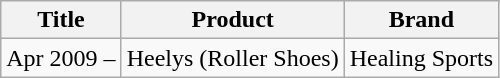<table class="wikitable">
<tr>
<th>Title</th>
<th>Product</th>
<th>Brand</th>
</tr>
<tr>
<td>Apr 2009 –</td>
<td>Heelys (Roller Shoes)</td>
<td>Healing Sports</td>
</tr>
</table>
